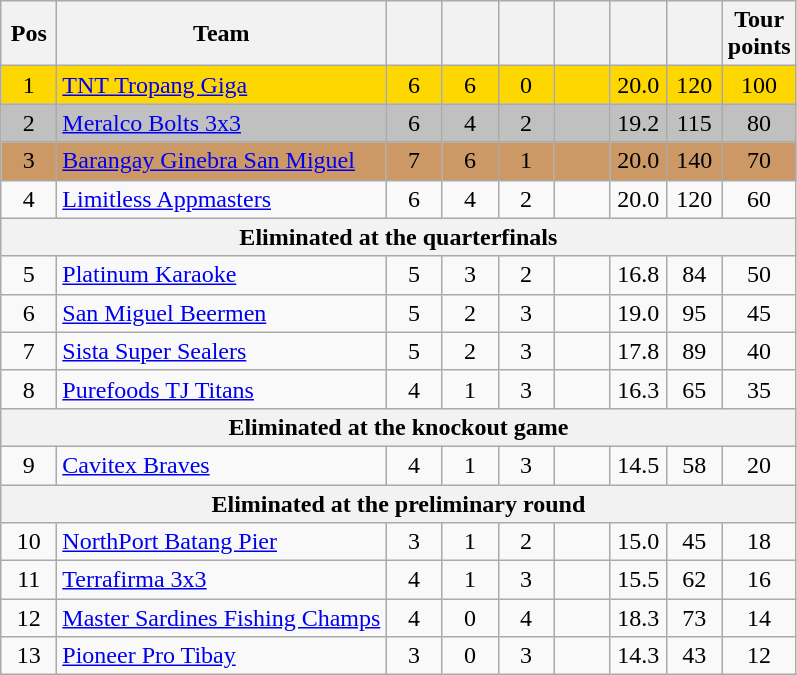<table class="wikitable" style="text-align:center">
<tr>
<th width=30>Pos</th>
<th width=180>Team</th>
<th width=30></th>
<th width=30></th>
<th width=30></th>
<th width=30></th>
<th width=30></th>
<th width=30></th>
<th width=30>Tour points</th>
</tr>
<tr bgcolor=gold>
<td>1</td>
<td align=left><a href='#'>TNT Tropang Giga</a></td>
<td>6</td>
<td>6</td>
<td>0</td>
<td></td>
<td>20.0</td>
<td>120</td>
<td>100</td>
</tr>
<tr bgcolor=silver>
<td>2</td>
<td align=left><a href='#'>Meralco Bolts 3x3</a></td>
<td>6</td>
<td>4</td>
<td>2</td>
<td></td>
<td>19.2</td>
<td>115</td>
<td>80</td>
</tr>
<tr bgcolor=cc9966>
<td>3</td>
<td align=left><a href='#'>Barangay Ginebra San Miguel</a></td>
<td>7</td>
<td>6</td>
<td>1</td>
<td></td>
<td>20.0</td>
<td>140</td>
<td>70</td>
</tr>
<tr>
<td>4</td>
<td align=left><a href='#'>Limitless Appmasters</a></td>
<td>6</td>
<td>4</td>
<td>2</td>
<td></td>
<td>20.0</td>
<td>120</td>
<td>60</td>
</tr>
<tr>
<th colspan=9>Eliminated at the quarterfinals</th>
</tr>
<tr>
<td>5</td>
<td align=left><a href='#'>Platinum Karaoke</a></td>
<td>5</td>
<td>3</td>
<td>2</td>
<td></td>
<td>16.8</td>
<td>84</td>
<td>50</td>
</tr>
<tr>
<td>6</td>
<td align=left><a href='#'>San Miguel Beermen</a></td>
<td>5</td>
<td>2</td>
<td>3</td>
<td></td>
<td>19.0</td>
<td>95</td>
<td>45</td>
</tr>
<tr>
<td>7</td>
<td align=left><a href='#'>Sista Super Sealers</a></td>
<td>5</td>
<td>2</td>
<td>3</td>
<td></td>
<td>17.8</td>
<td>89</td>
<td>40</td>
</tr>
<tr>
<td>8</td>
<td align=left><a href='#'>Purefoods TJ Titans</a></td>
<td>4</td>
<td>1</td>
<td>3</td>
<td></td>
<td>16.3</td>
<td>65</td>
<td>35</td>
</tr>
<tr>
<th colspan=9>Eliminated at the knockout game</th>
</tr>
<tr>
<td>9</td>
<td align=left nowrap><a href='#'>Cavitex Braves</a></td>
<td>4</td>
<td>1</td>
<td>3</td>
<td></td>
<td>14.5</td>
<td>58</td>
<td>20</td>
</tr>
<tr>
<th colspan=9>Eliminated at the preliminary round</th>
</tr>
<tr>
<td>10</td>
<td align=left><a href='#'>NorthPort Batang Pier</a></td>
<td>3</td>
<td>1</td>
<td>2</td>
<td></td>
<td>15.0</td>
<td>45</td>
<td>18</td>
</tr>
<tr>
<td>11</td>
<td align=left><a href='#'>Terrafirma 3x3</a></td>
<td>4</td>
<td>1</td>
<td>3</td>
<td></td>
<td>15.5</td>
<td>62</td>
<td>16</td>
</tr>
<tr>
<td>12</td>
<td align=left nowrap><a href='#'>Master Sardines Fishing Champs</a></td>
<td>4</td>
<td>0</td>
<td>4</td>
<td></td>
<td>18.3</td>
<td>73</td>
<td>14</td>
</tr>
<tr>
<td>13</td>
<td align=left><a href='#'>Pioneer Pro Tibay</a></td>
<td>3</td>
<td>0</td>
<td>3</td>
<td></td>
<td>14.3</td>
<td>43</td>
<td>12</td>
</tr>
</table>
